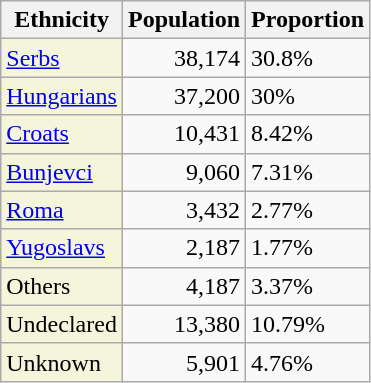<table class="wikitable">
<tr>
<th>Ethnicity</th>
<th>Population</th>
<th>Proportion</th>
</tr>
<tr>
<td style="background:#F5F5DC;"><a href='#'>Serbs</a></td>
<td align="right">38,174</td>
<td>30.8%</td>
</tr>
<tr>
<td style="background:#F5F5DC;"><a href='#'>Hungarians</a></td>
<td align="right">37,200</td>
<td>30%</td>
</tr>
<tr>
<td style="background:#F5F5DC;"><a href='#'>Croats</a></td>
<td align="right">10,431</td>
<td>8.42%</td>
</tr>
<tr>
<td style="background:#F5F5DC;"><a href='#'>Bunjevci</a></td>
<td align="right">9,060</td>
<td>7.31%</td>
</tr>
<tr>
<td style="background:#F5F5DC;"><a href='#'>Roma</a></td>
<td align="right">3,432</td>
<td>2.77%</td>
</tr>
<tr>
<td style="background:#F5F5DC;"><a href='#'>Yugoslavs</a></td>
<td align="right">2,187</td>
<td>1.77%</td>
</tr>
<tr>
<td style="background:#F5F5DC;">Others</td>
<td align="right">4,187</td>
<td>3.37%</td>
</tr>
<tr>
<td style="background:#F5F5DC;">Undeclared</td>
<td align="right">13,380</td>
<td>10.79%</td>
</tr>
<tr>
<td style="background:#F5F5DC;">Unknown</td>
<td align="right">5,901</td>
<td>4.76%</td>
</tr>
</table>
